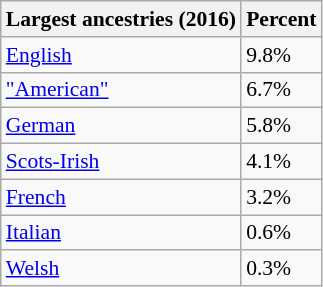<table class="wikitable sortable collapsible" style="font-size: 90%;">
<tr>
<th>Largest ancestries (2016)</th>
<th>Percent</th>
</tr>
<tr>
<td><a href='#'>English</a></td>
<td>9.8%</td>
</tr>
<tr>
<td><a href='#'>"American"</a></td>
<td>6.7%</td>
</tr>
<tr>
<td><a href='#'>German</a></td>
<td>5.8%</td>
</tr>
<tr>
<td><a href='#'>Scots-Irish</a></td>
<td>4.1%</td>
</tr>
<tr>
<td><a href='#'>French</a></td>
<td>3.2%</td>
</tr>
<tr>
<td><a href='#'>Italian</a></td>
<td>0.6%</td>
</tr>
<tr>
<td><a href='#'>Welsh</a></td>
<td>0.3%</td>
</tr>
</table>
